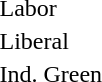<table style="margin-top:1em">
<tr>
<td width=20 > </td>
<td>Labor</td>
</tr>
<tr>
<td> </td>
<td>Liberal</td>
</tr>
<tr>
<td> </td>
<td>Ind. Green</td>
</tr>
</table>
